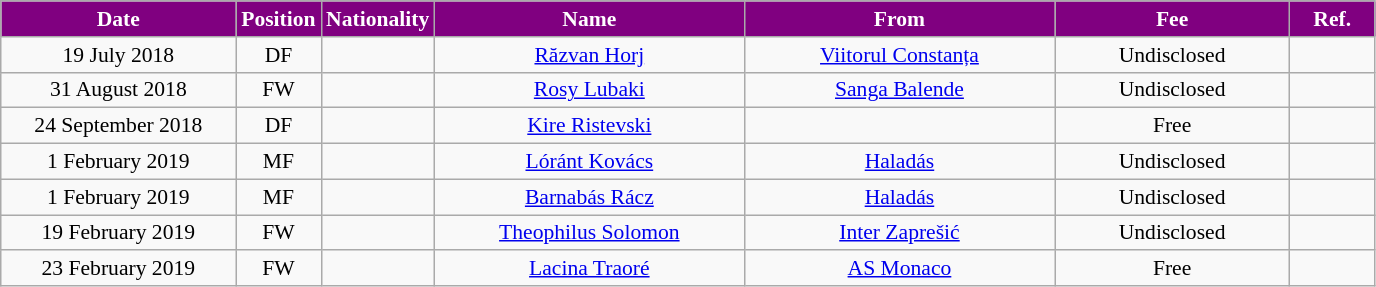<table class="wikitable"  style="text-align:center; font-size:90%; ">
<tr>
<th style="background:purple; color:white; width:150px;">Date</th>
<th style="background:purple; color:white; width:50px;">Position</th>
<th style="background:purple; color:white; width:50px;">Nationality</th>
<th style="background:purple; color:white; width:200px;">Name</th>
<th style="background:purple; color:white; width:200px;">From</th>
<th style="background:purple; color:white; width:150px;">Fee</th>
<th style="background:purple; color:white; width:50px;">Ref.</th>
</tr>
<tr>
<td>19 July 2018</td>
<td>DF</td>
<td></td>
<td><a href='#'>Răzvan Horj</a></td>
<td><a href='#'>Viitorul Constanța</a></td>
<td>Undisclosed</td>
<td></td>
</tr>
<tr>
<td>31 August 2018</td>
<td>FW</td>
<td></td>
<td><a href='#'>Rosy Lubaki</a></td>
<td><a href='#'>Sanga Balende</a></td>
<td>Undisclosed</td>
<td></td>
</tr>
<tr>
<td>24 September 2018</td>
<td>DF</td>
<td></td>
<td><a href='#'>Kire Ristevski</a></td>
<td></td>
<td>Free</td>
<td></td>
</tr>
<tr>
<td>1 February 2019</td>
<td>MF</td>
<td></td>
<td><a href='#'>Lóránt Kovács</a></td>
<td><a href='#'>Haladás</a></td>
<td>Undisclosed</td>
<td></td>
</tr>
<tr>
<td>1 February 2019</td>
<td>MF</td>
<td></td>
<td><a href='#'>Barnabás Rácz</a></td>
<td><a href='#'>Haladás</a></td>
<td>Undisclosed</td>
<td></td>
</tr>
<tr>
<td>19 February 2019</td>
<td>FW</td>
<td></td>
<td><a href='#'>Theophilus Solomon</a></td>
<td><a href='#'>Inter Zaprešić</a></td>
<td>Undisclosed</td>
<td></td>
</tr>
<tr>
<td>23 February 2019</td>
<td>FW</td>
<td></td>
<td><a href='#'>Lacina Traoré</a></td>
<td><a href='#'>AS Monaco</a></td>
<td>Free</td>
<td></td>
</tr>
</table>
